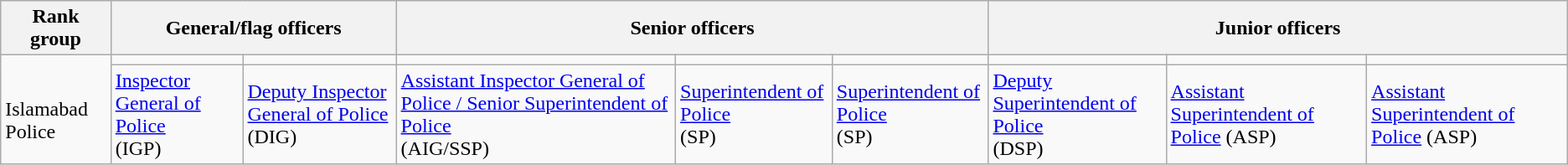<table class="wikitable">
<tr>
<th>Rank group</th>
<th colspan="2">General/flag officers</th>
<th colspan="3">Senior officers</th>
<th colspan="3">Junior officers</th>
</tr>
<tr>
<td rowspan="2"><br>Islamabad 
Police</td>
<td></td>
<td></td>
<td></td>
<td></td>
<td></td>
<td></td>
<td></td>
<td></td>
</tr>
<tr>
<td><a href='#'>Inspector General of Police</a><br>(IGP)</td>
<td><a href='#'>Deputy Inspector General of Police</a><br>(DIG)</td>
<td><a href='#'>Assistant Inspector General of Police / Senior Superintendent of Police</a><br>(AIG/SSP)</td>
<td><a href='#'>Superintendent of Police</a><br>(SP)</td>
<td><a href='#'>Superintendent of Police</a><br>(SP)</td>
<td><a href='#'>Deputy Superintendent of Police</a><br>(DSP)</td>
<td><a href='#'>Assistant Superintendent of Police</a>                   (ASP)</td>
<td><a href='#'>Assistant Superintendent of Police</a> (ASP)</td>
</tr>
</table>
